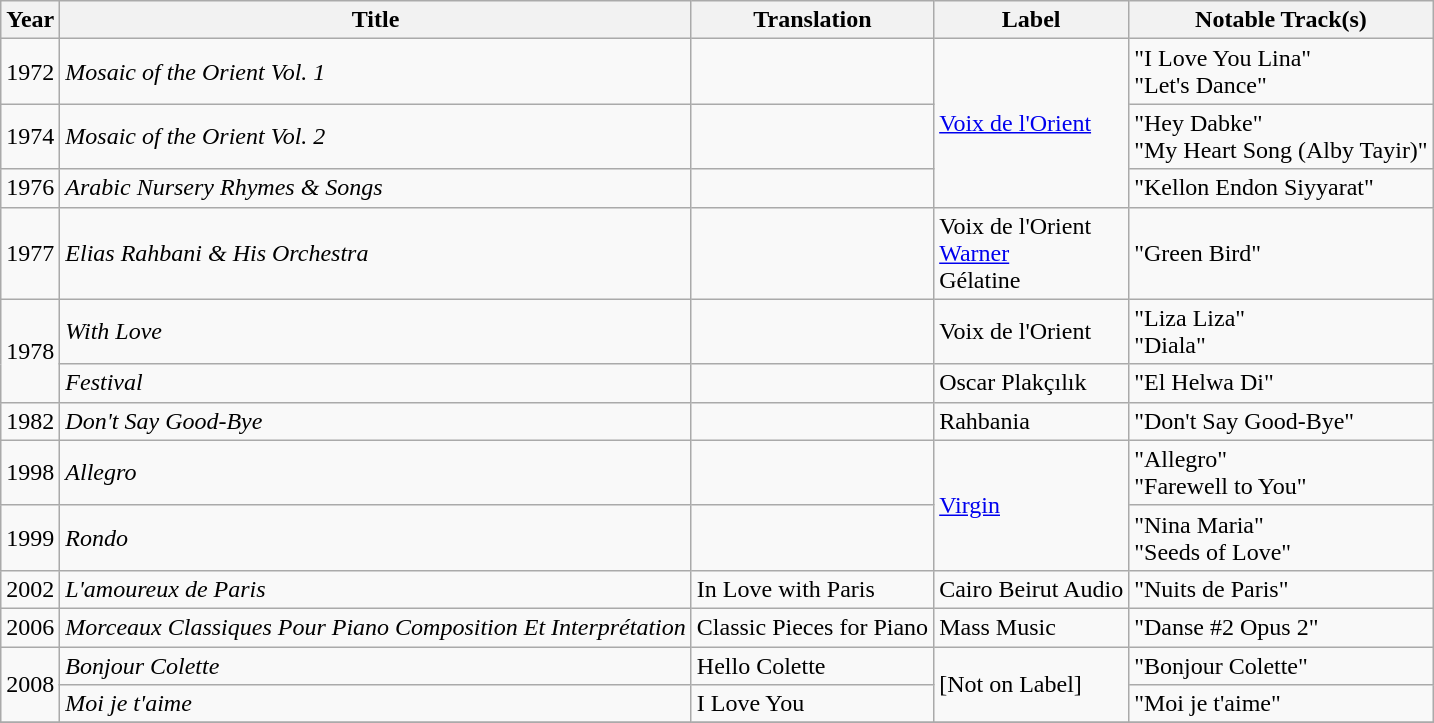<table class="wikitable sortable" border="2">
<tr>
<th scope="col">Year</th>
<th scope="col">Title</th>
<th scope="col">Translation</th>
<th scope="col">Label</th>
<th scope="col">Notable Track(s)</th>
</tr>
<tr>
<td>1972</td>
<td><em>Mosaic of the Orient Vol. 1</em></td>
<td></td>
<td rowspan="3"><a href='#'>Voix de l'Orient</a></td>
<td>"I Love You Lina"<br>"Let's Dance"</td>
</tr>
<tr>
<td>1974</td>
<td><em>Mosaic of the Orient Vol. 2</em></td>
<td></td>
<td>"Hey Dabke"<br>"My Heart Song (Alby Tayir)"</td>
</tr>
<tr>
<td>1976</td>
<td><em>Arabic Nursery Rhymes & Songs</em></td>
<td></td>
<td>"Kellon Endon Siyyarat"</td>
</tr>
<tr>
<td>1977</td>
<td><em>Elias Rahbani & His Orchestra</em></td>
<td></td>
<td>Voix de l'Orient<br><a href='#'>Warner</a><br>Gélatine</td>
<td>"Green Bird"</td>
</tr>
<tr>
<td rowspan="2">1978</td>
<td><em>With Love</em></td>
<td></td>
<td>Voix de l'Orient</td>
<td>"Liza Liza"<br>"Diala"</td>
</tr>
<tr>
<td><em>Festival</em></td>
<td></td>
<td>Oscar Plakçılık</td>
<td>"El Helwa Di"</td>
</tr>
<tr>
<td>1982</td>
<td><em>Don't Say Good-Bye</em></td>
<td></td>
<td>Rahbania</td>
<td>"Don't Say Good-Bye"</td>
</tr>
<tr>
<td>1998</td>
<td><em>Allegro</em></td>
<td></td>
<td rowspan="2"><a href='#'>Virgin</a></td>
<td>"Allegro"<br>"Farewell to You"</td>
</tr>
<tr>
<td>1999</td>
<td><em>Rondo</em></td>
<td></td>
<td>"Nina Maria"<br>"Seeds of Love"</td>
</tr>
<tr>
<td>2002</td>
<td><em>L'amoureux de Paris</em></td>
<td>In Love with Paris</td>
<td>Cairo Beirut Audio</td>
<td>"Nuits de Paris"</td>
</tr>
<tr>
<td>2006</td>
<td><em>Morceaux Classiques Pour Piano Composition Et Interprétation</em></td>
<td>Classic Pieces for Piano</td>
<td>Mass Music</td>
<td>"Danse #2 Opus 2"</td>
</tr>
<tr>
<td rowspan="2">2008</td>
<td><em>Bonjour Colette</em></td>
<td>Hello Colette</td>
<td rowspan="2">[Not on Label]</td>
<td>"Bonjour Colette"</td>
</tr>
<tr>
<td><em>Moi je t'aime</em></td>
<td>I Love You</td>
<td>"Moi je t'aime"</td>
</tr>
<tr>
</tr>
</table>
